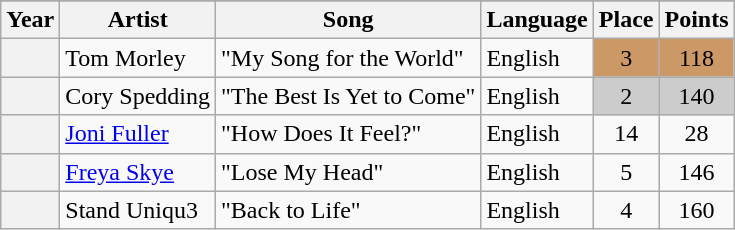<table class="wikitable sortable plainrowheaders">
<tr>
</tr>
<tr>
<th scope="col">Year</th>
<th scope="col">Artist</th>
<th scope="col">Song</th>
<th scope="col">Language</th>
<th scope="col" data-sort-type="number">Place</th>
<th scope="col" data-sort-type="number">Points</th>
</tr>
<tr>
<th scope="row" style="text-align:center;"></th>
<td>Tom Morley</td>
<td>"My Song for the World"</td>
<td>English</td>
<td style="text-align:center; background-color:#C96;">3</td>
<td style="text-align:center; background-color:#C96;">118</td>
</tr>
<tr>
<th scope="row" style="text-align:center;"></th>
<td>Cory Spedding</td>
<td>"The Best Is Yet to Come"</td>
<td>English</td>
<td style="text-align:center; background-color:#CCC;">2</td>
<td style="text-align:center; background-color:#CCC;">140</td>
</tr>
<tr>
<th scope="row" style="text-align:center;"></th>
<td><a href='#'>Joni Fuller</a></td>
<td>"How Does It Feel?"</td>
<td>English</td>
<td style="text-align:center;">14</td>
<td style="text-align:center;">28</td>
</tr>
<tr>
<th scope="row" style="text-align:center;"></th>
<td><a href='#'>Freya Skye</a></td>
<td>"Lose My Head"</td>
<td>English</td>
<td style="text-align:center;">5</td>
<td style="text-align:center;">146</td>
</tr>
<tr>
<th scope="row" style="text-align:center;"></th>
<td>Stand Uniqu3</td>
<td>"Back to Life"</td>
<td>English</td>
<td style="text-align:center;">4</td>
<td style="text-align:center;">160</td>
</tr>
</table>
